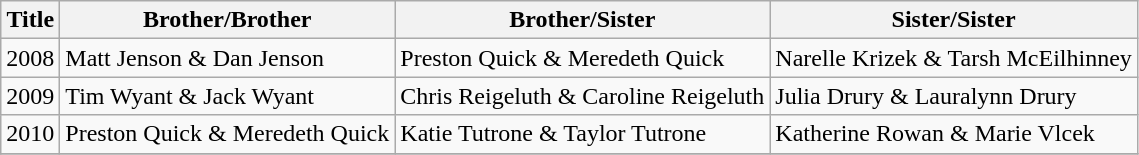<table class="wikitable">
<tr>
<th>Title</th>
<th>Brother/Brother</th>
<th>Brother/Sister</th>
<th>Sister/Sister</th>
</tr>
<tr>
<td>2008</td>
<td>Matt Jenson & Dan Jenson</td>
<td>Preston Quick & Meredeth Quick</td>
<td>Narelle Krizek & Tarsh McEilhinney</td>
</tr>
<tr>
<td>2009</td>
<td>Tim Wyant & Jack Wyant</td>
<td>Chris Reigeluth & Caroline Reigeluth</td>
<td>Julia Drury & Lauralynn Drury</td>
</tr>
<tr>
<td>2010</td>
<td>Preston Quick & Meredeth Quick</td>
<td>Katie Tutrone & Taylor Tutrone</td>
<td>Katherine Rowan & Marie Vlcek</td>
</tr>
<tr>
</tr>
</table>
